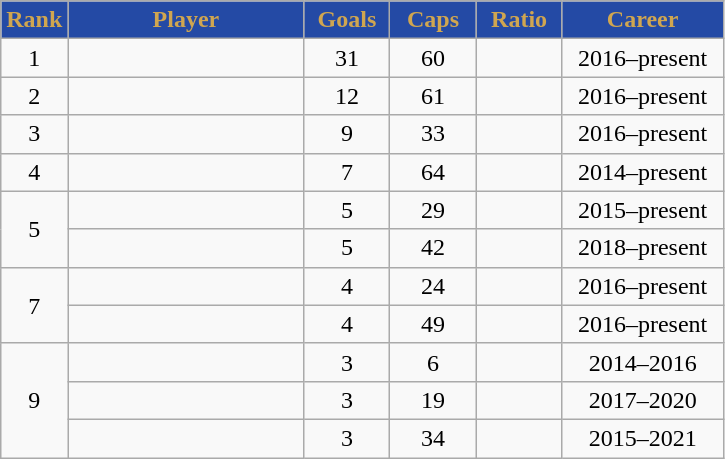<table class="wikitable sortable" style="text-align:center">
<tr>
<th style="background:#244AA5;color:#D0A650;width:30px">Rank</th>
<th style="background:#244AA5;color:#D0A650;width:150px">Player</th>
<th style="background:#244AA5;color:#D0A650;width:50px">Goals</th>
<th style="background:#244AA5;color:#D0A650;width:50px">Caps</th>
<th style="background:#244AA5;color:#D0A650;width:50px">Ratio</th>
<th style="background:#244AA5;color:#D0A650;width:100px">Career</th>
</tr>
<tr>
<td>1</td>
<td align="left"><strong></strong></td>
<td>31</td>
<td>60</td>
<td></td>
<td>2016–present</td>
</tr>
<tr>
<td>2</td>
<td align="left"><strong></strong></td>
<td>12</td>
<td>61</td>
<td></td>
<td>2016–present</td>
</tr>
<tr>
<td>3</td>
<td align="left"><strong></strong></td>
<td>9</td>
<td>33</td>
<td></td>
<td>2016–present</td>
</tr>
<tr>
<td>4</td>
<td align="left"><strong></strong></td>
<td>7</td>
<td>64</td>
<td></td>
<td>2014–present</td>
</tr>
<tr>
<td rowspan=2>5</td>
<td align="left"><strong></strong></td>
<td>5</td>
<td>29</td>
<td></td>
<td>2015–present</td>
</tr>
<tr>
<td align="left"><strong></strong></td>
<td>5</td>
<td>42</td>
<td></td>
<td>2018–present</td>
</tr>
<tr>
<td rowspan=2>7</td>
<td align="left"><strong></strong></td>
<td>4</td>
<td>24</td>
<td></td>
<td>2016–present</td>
</tr>
<tr>
<td align="left"><strong></strong></td>
<td>4</td>
<td>49</td>
<td></td>
<td>2016–present</td>
</tr>
<tr>
<td rowspan="3">9</td>
<td align="left"></td>
<td>3</td>
<td>6</td>
<td></td>
<td>2014–2016</td>
</tr>
<tr>
<td align="left"></td>
<td>3</td>
<td>19</td>
<td></td>
<td>2017–2020</td>
</tr>
<tr>
<td align="left"></td>
<td>3</td>
<td>34</td>
<td></td>
<td>2015–2021</td>
</tr>
</table>
